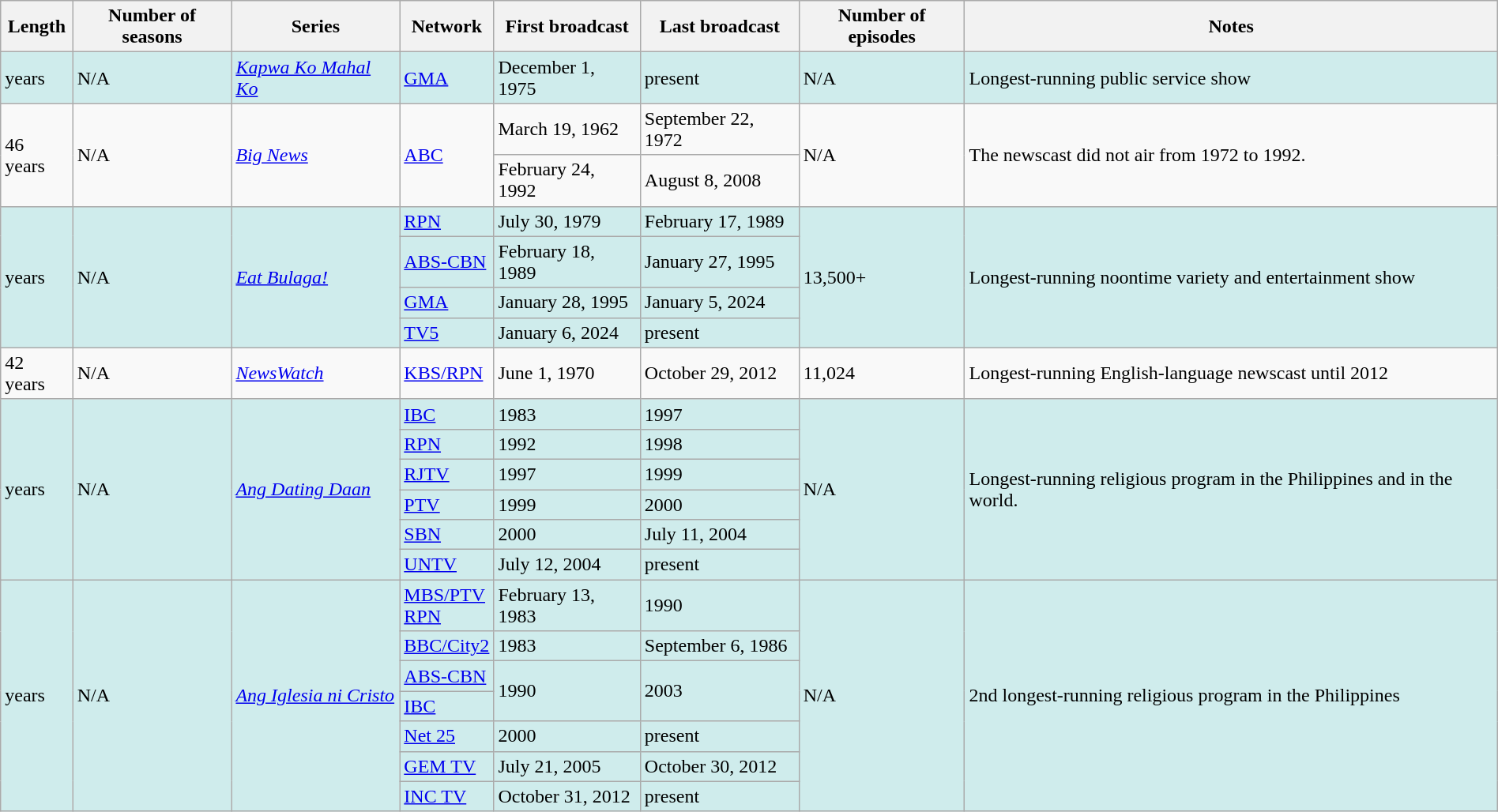<table class="wikitable sortable" width="100%">
<tr>
<th>Length</th>
<th>Number of seasons</th>
<th>Series</th>
<th>Network</th>
<th>First broadcast</th>
<th>Last broadcast</th>
<th>Number of episodes</th>
<th class="unsortable">Notes</th>
</tr>
<tr bgcolor="#cfecec">
<td> years</td>
<td>N/A</td>
<td><em><a href='#'>Kapwa Ko Mahal Ko</a></em></td>
<td><a href='#'>GMA</a></td>
<td>December 1, 1975</td>
<td>present</td>
<td>N/A</td>
<td>Longest-running public service show</td>
</tr>
<tr>
<td rowspan="2">46 years</td>
<td rowspan="2">N/A</td>
<td rowspan="2"><em><a href='#'>Big News</a></em></td>
<td rowspan="2"><a href='#'>ABC</a></td>
<td>March 19, 1962</td>
<td>September 22, 1972</td>
<td rowspan="2">N/A</td>
<td rowspan="2">The newscast did not air from 1972 to 1992.</td>
</tr>
<tr>
<td>February 24, 1992</td>
<td>August 8, 2008</td>
</tr>
<tr bgcolor="#cfecec">
<td rowspan="4"> years</td>
<td rowspan="4">N/A</td>
<td rowspan="4"><em><a href='#'>Eat Bulaga!</a></em></td>
<td><a href='#'>RPN</a></td>
<td>July 30, 1979</td>
<td>February 17, 1989</td>
<td rowspan="4">13,500+</td>
<td rowspan="4">Longest-running noontime variety and entertainment show</td>
</tr>
<tr bgcolor="#cfecec">
<td><a href='#'>ABS-CBN</a></td>
<td>February 18, 1989</td>
<td>January 27, 1995</td>
</tr>
<tr bgcolor="#cfecec">
<td><a href='#'>GMA</a></td>
<td>January 28, 1995</td>
<td>January 5, 2024</td>
</tr>
<tr bgcolor="#cfecec">
<td><a href='#'>TV5</a></td>
<td>January 6, 2024</td>
<td>present</td>
</tr>
<tr>
<td>42 years</td>
<td>N/A</td>
<td><em><a href='#'>NewsWatch</a></em></td>
<td><a href='#'>KBS/RPN</a></td>
<td>June 1, 1970</td>
<td>October 29, 2012</td>
<td>11,024</td>
<td>Longest-running English-language newscast until 2012</td>
</tr>
<tr bgcolor="#cfecec">
<td rowspan="6"> years</td>
<td rowspan="6">N/A</td>
<td rowspan="6"><em><a href='#'>Ang Dating Daan</a></em></td>
<td><a href='#'>IBC</a></td>
<td>1983</td>
<td>1997</td>
<td rowspan="6">N/A</td>
<td rowspan="6">Longest-running religious program in the Philippines and in the world.</td>
</tr>
<tr bgcolor="#cfecec">
<td><a href='#'>RPN</a></td>
<td>1992</td>
<td>1998</td>
</tr>
<tr bgcolor="#cfecec">
<td><a href='#'>RJTV</a></td>
<td>1997</td>
<td>1999</td>
</tr>
<tr bgcolor="#cfecec">
<td><a href='#'>PTV</a></td>
<td>1999</td>
<td>2000</td>
</tr>
<tr bgcolor="#cfecec">
<td><a href='#'>SBN</a></td>
<td>2000</td>
<td>July 11, 2004</td>
</tr>
<tr bgcolor="#cfecec">
<td><a href='#'>UNTV</a></td>
<td>July 12, 2004</td>
<td>present</td>
</tr>
<tr bgcolor="#cfecec">
<td rowspan="7"> years</td>
<td rowspan="7">N/A</td>
<td rowspan="7"><em><a href='#'>Ang Iglesia ni Cristo</a></em></td>
<td><a href='#'>MBS/PTV</a> <br> <a href='#'>RPN</a></td>
<td>February 13, 1983</td>
<td>1990</td>
<td rowspan="7">N/A</td>
<td rowspan="7">2nd longest-running religious program in the Philippines</td>
</tr>
<tr bgcolor="#cfecec">
<td><a href='#'>BBC/City2</a></td>
<td>1983</td>
<td>September 6, 1986</td>
</tr>
<tr bgcolor="#cfecec">
<td><a href='#'>ABS-CBN</a></td>
<td rowspan="2">1990</td>
<td rowspan="2">2003</td>
</tr>
<tr bgcolor="#cfecec">
<td><a href='#'>IBC</a></td>
</tr>
<tr bgcolor="#cfecec">
<td><a href='#'>Net 25</a></td>
<td>2000</td>
<td>present</td>
</tr>
<tr bgcolor="#cfecec">
<td><a href='#'>GEM TV</a></td>
<td>July 21, 2005</td>
<td>October 30, 2012</td>
</tr>
<tr bgcolor="#cfecec">
<td><a href='#'>INC TV</a></td>
<td>October 31, 2012</td>
<td>present</td>
</tr>
</table>
